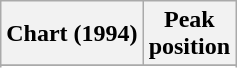<table class="wikitable sortable">
<tr>
<th align="left">Chart (1994)</th>
<th align="center">Peak<br>position</th>
</tr>
<tr>
</tr>
<tr>
</tr>
</table>
